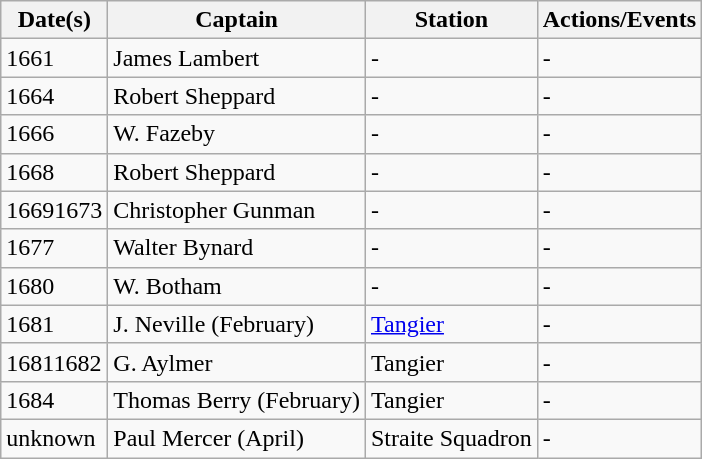<table class="wikitable">
<tr>
<th>Date(s)</th>
<th>Captain</th>
<th>Station</th>
<th>Actions/Events</th>
</tr>
<tr>
<td>1661</td>
<td>James Lambert</td>
<td>-</td>
<td>-</td>
</tr>
<tr>
<td>1664</td>
<td>Robert Sheppard</td>
<td>-</td>
<td>-</td>
</tr>
<tr>
<td>1666</td>
<td>W. Fazeby</td>
<td>-</td>
<td>-</td>
</tr>
<tr>
<td>1668</td>
<td>Robert Sheppard</td>
<td>-</td>
<td>-</td>
</tr>
<tr>
<td>16691673</td>
<td>Christopher Gunman</td>
<td>-</td>
<td>-</td>
</tr>
<tr>
<td>1677</td>
<td>Walter Bynard</td>
<td>-</td>
<td>-</td>
</tr>
<tr>
<td>1680</td>
<td>W. Botham</td>
<td>-</td>
<td>-</td>
</tr>
<tr>
<td>1681</td>
<td>J. Neville (February)</td>
<td><a href='#'>Tangier</a></td>
<td>-</td>
</tr>
<tr>
<td>16811682</td>
<td>G. Aylmer</td>
<td>Tangier</td>
<td>-</td>
</tr>
<tr>
<td>1684</td>
<td>Thomas Berry (February)</td>
<td>Tangier</td>
<td>-</td>
</tr>
<tr>
<td>unknown</td>
<td>Paul Mercer (April)</td>
<td>Straite Squadron</td>
<td>-</td>
</tr>
</table>
